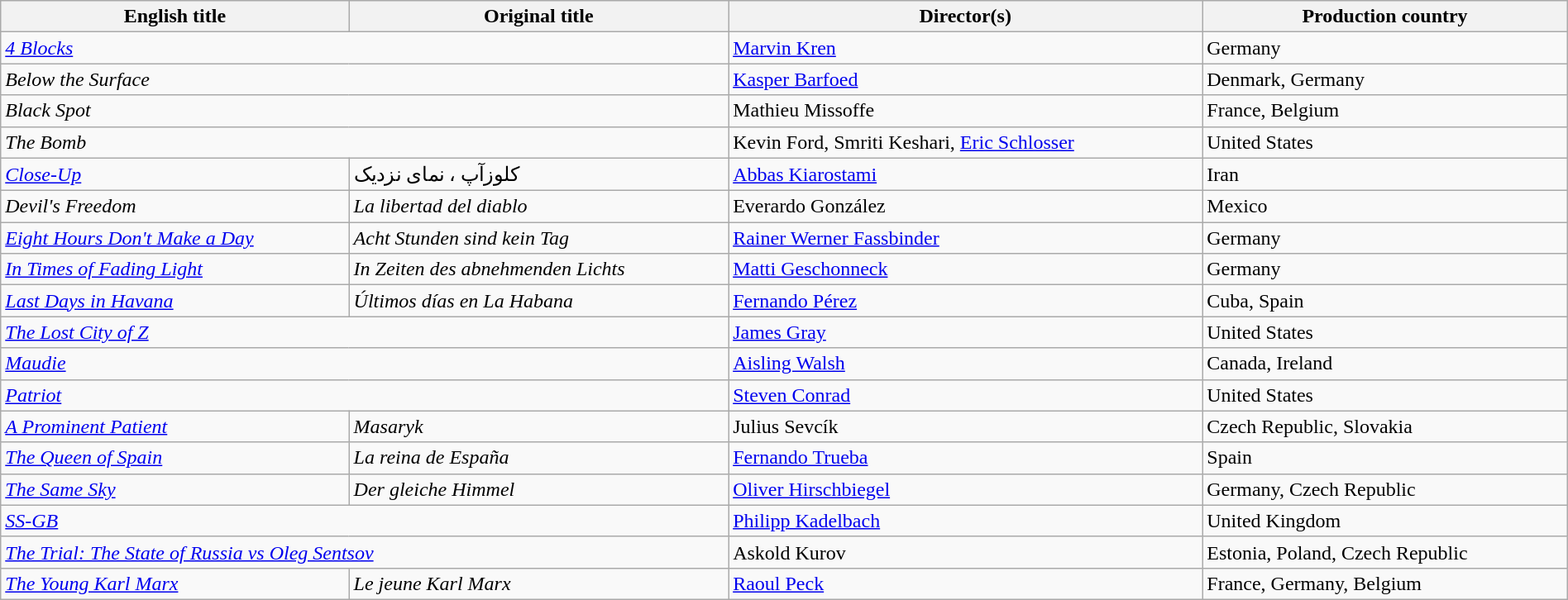<table class="wikitable" width="100%" cellpadding="5">
<tr>
<th scope="col">English title</th>
<th scope="col">Original title</th>
<th scope="col">Director(s)</th>
<th scope="col">Production country</th>
</tr>
<tr>
<td colspan=2><em><a href='#'>4 Blocks</a></em></td>
<td><a href='#'>Marvin Kren</a></td>
<td>Germany</td>
</tr>
<tr>
<td colspan=2><em>Below the Surface</em></td>
<td><a href='#'>Kasper Barfoed</a></td>
<td>Denmark, Germany</td>
</tr>
<tr>
<td colspan=2><em>Black Spot</em></td>
<td>Mathieu Missoffe</td>
<td>France, Belgium</td>
</tr>
<tr>
<td colspan=2><em>The Bomb</em></td>
<td>Kevin Ford, Smriti Keshari, <a href='#'>Eric Schlosser</a></td>
<td>United States</td>
</tr>
<tr>
<td><em><a href='#'>Close-Up</a></em></td>
<td>کلوزآپ ، نمای نزدیک</td>
<td><a href='#'>Abbas Kiarostami</a></td>
<td>Iran</td>
</tr>
<tr>
<td><em>Devil's Freedom</em></td>
<td><em>La libertad del diablo</em></td>
<td>Everardo González</td>
<td>Mexico</td>
</tr>
<tr>
<td><em><a href='#'>Eight Hours Don't Make a Day</a></em></td>
<td><em>Acht Stunden sind kein Tag</em></td>
<td><a href='#'>Rainer Werner Fassbinder</a></td>
<td>Germany</td>
</tr>
<tr>
<td><em><a href='#'>In Times of Fading Light</a></em></td>
<td><em>In Zeiten des abnehmenden Lichts</em></td>
<td><a href='#'>Matti Geschonneck</a></td>
<td>Germany</td>
</tr>
<tr>
<td><em><a href='#'>Last Days in Havana</a></em></td>
<td><em>Últimos días en La Habana</em></td>
<td><a href='#'>Fernando Pérez</a></td>
<td>Cuba, Spain</td>
</tr>
<tr>
<td colspan=2><em><a href='#'>The Lost City of Z</a></em></td>
<td><a href='#'>James Gray</a></td>
<td>United States</td>
</tr>
<tr>
<td colspan=2><em><a href='#'>Maudie</a></em></td>
<td><a href='#'>Aisling Walsh</a></td>
<td>Canada, Ireland</td>
</tr>
<tr>
<td colspan=2><em><a href='#'>Patriot</a></em></td>
<td><a href='#'>Steven Conrad</a></td>
<td>United States</td>
</tr>
<tr>
<td><em><a href='#'>A Prominent Patient</a></em></td>
<td><em>Masaryk</em></td>
<td>Julius Sevcík</td>
<td>Czech Republic, Slovakia</td>
</tr>
<tr>
<td><em><a href='#'>The Queen of Spain</a></em></td>
<td><em>La reina de España</em></td>
<td><a href='#'>Fernando Trueba</a></td>
<td>Spain</td>
</tr>
<tr>
<td><em><a href='#'>The Same Sky</a></em></td>
<td><em>Der gleiche Himmel</em></td>
<td><a href='#'>Oliver Hirschbiegel</a></td>
<td>Germany, Czech Republic</td>
</tr>
<tr>
<td colspan=2><em><a href='#'>SS-GB</a></em></td>
<td><a href='#'>Philipp Kadelbach</a></td>
<td>United Kingdom</td>
</tr>
<tr>
<td colspan=2><em><a href='#'>The Trial: The State of Russia vs Oleg Sentsov</a></em></td>
<td>Askold Kurov</td>
<td>Estonia, Poland, Czech Republic</td>
</tr>
<tr>
<td><em><a href='#'>The Young Karl Marx</a></em></td>
<td><em>Le jeune Karl Marx</em></td>
<td><a href='#'>Raoul Peck</a></td>
<td>France, Germany, Belgium</td>
</tr>
</table>
